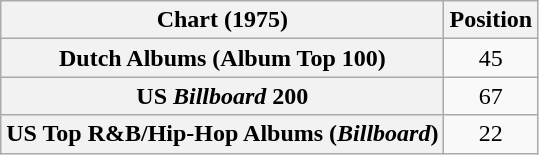<table class="wikitable sortable plainrowheaders" style="text-align:center">
<tr>
<th scope="col">Chart (1975)</th>
<th scope="col">Position</th>
</tr>
<tr>
<th scope="row">Dutch Albums (Album Top 100)</th>
<td>45</td>
</tr>
<tr>
<th scope="row">US <em>Billboard</em> 200</th>
<td>67</td>
</tr>
<tr>
<th scope="row">US Top R&B/Hip-Hop Albums (<em>Billboard</em>)</th>
<td>22</td>
</tr>
</table>
